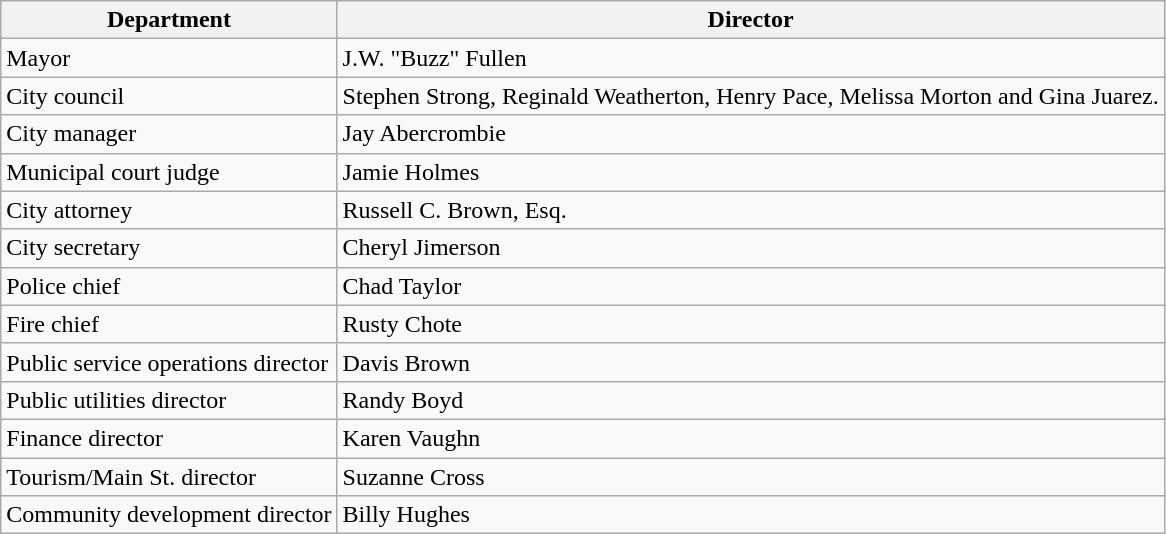<table class="wikitable" border="1">
<tr>
<th>Department</th>
<th>Director</th>
</tr>
<tr>
<td>Mayor</td>
<td>J.W. "Buzz" Fullen</td>
</tr>
<tr>
<td>City council</td>
<td>Stephen Strong, Reginald Weatherton, Henry Pace, Melissa Morton and Gina Juarez.</td>
</tr>
<tr>
<td>City manager</td>
<td>Jay Abercrombie</td>
</tr>
<tr>
<td>Municipal court judge</td>
<td>Jamie Holmes</td>
</tr>
<tr>
<td>City attorney</td>
<td>Russell C. Brown, Esq.</td>
</tr>
<tr>
<td>City secretary</td>
<td>Cheryl Jimerson</td>
</tr>
<tr>
<td>Police chief</td>
<td>Chad Taylor</td>
</tr>
<tr>
<td>Fire chief</td>
<td>Rusty Chote</td>
</tr>
<tr>
<td>Public service operations director</td>
<td>Davis Brown</td>
</tr>
<tr>
<td>Public utilities director</td>
<td>Randy Boyd</td>
</tr>
<tr>
<td>Finance director</td>
<td>Karen Vaughn</td>
</tr>
<tr>
<td>Tourism/Main St. director</td>
<td>Suzanne Cross</td>
</tr>
<tr>
<td>Community development director</td>
<td>Billy Hughes</td>
</tr>
</table>
